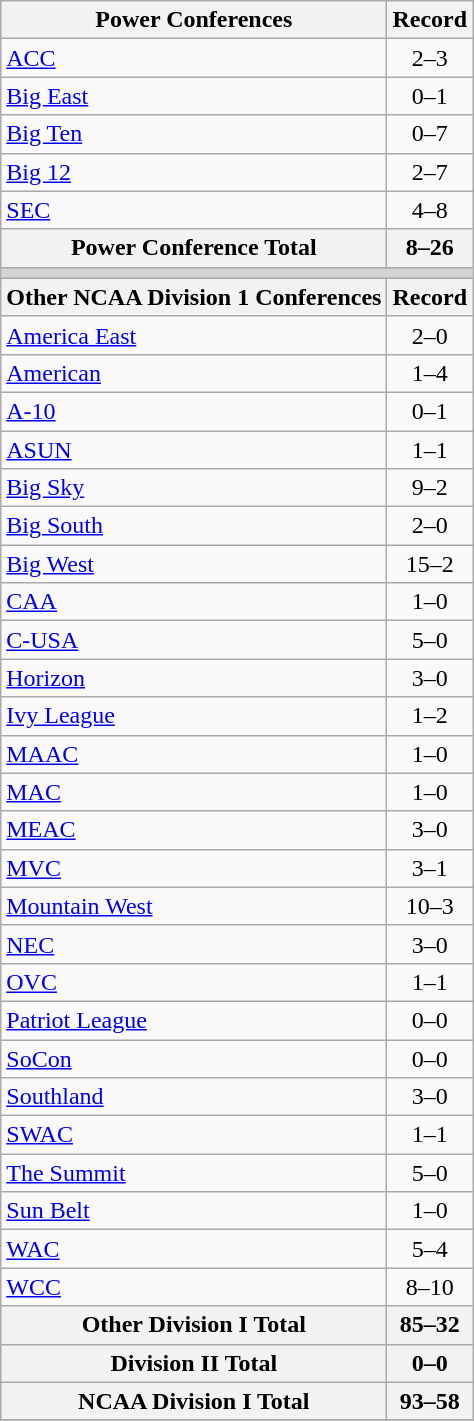<table class="wikitable">
<tr>
<th>Power Conferences</th>
<th>Record</th>
</tr>
<tr>
<td><a href='#'>ACC</a></td>
<td align=center>2–3</td>
</tr>
<tr>
<td><a href='#'>Big East</a></td>
<td align=center>0–1</td>
</tr>
<tr>
<td><a href='#'>Big Ten</a></td>
<td align=center>0–7</td>
</tr>
<tr>
<td><a href='#'>Big 12</a></td>
<td align=center>2–7</td>
</tr>
<tr>
<td><a href='#'>SEC</a></td>
<td align=center>4–8</td>
</tr>
<tr>
<th>Power Conference Total</th>
<th>8–26</th>
</tr>
<tr>
<th colspan="2" style="background:lightgrey;"></th>
</tr>
<tr>
<th>Other NCAA Division 1 Conferences</th>
<th>Record</th>
</tr>
<tr>
<td><a href='#'>America East</a></td>
<td align=center>2–0</td>
</tr>
<tr>
<td><a href='#'>American</a></td>
<td align=center>1–4</td>
</tr>
<tr>
<td><a href='#'>A-10</a></td>
<td align=center>0–1</td>
</tr>
<tr>
<td><a href='#'>ASUN</a></td>
<td align=center>1–1</td>
</tr>
<tr>
<td><a href='#'>Big Sky</a></td>
<td align=center>9–2</td>
</tr>
<tr>
<td><a href='#'>Big South</a></td>
<td align=center>2–0</td>
</tr>
<tr>
<td><a href='#'>Big West</a></td>
<td align=center>15–2</td>
</tr>
<tr>
<td><a href='#'>CAA</a></td>
<td align=center>1–0</td>
</tr>
<tr>
<td><a href='#'>C-USA</a></td>
<td align=center>5–0</td>
</tr>
<tr>
<td><a href='#'>Horizon</a></td>
<td align=center>3–0</td>
</tr>
<tr>
<td><a href='#'>Ivy League</a></td>
<td align=center>1–2</td>
</tr>
<tr>
<td><a href='#'>MAAC</a></td>
<td align=center>1–0</td>
</tr>
<tr>
<td><a href='#'>MAC</a></td>
<td align=center>1–0</td>
</tr>
<tr>
<td><a href='#'>MEAC</a></td>
<td align=center>3–0</td>
</tr>
<tr>
<td><a href='#'>MVC</a></td>
<td align=center>3–1</td>
</tr>
<tr>
<td><a href='#'>Mountain West</a></td>
<td align=center>10–3</td>
</tr>
<tr>
<td><a href='#'>NEC</a></td>
<td align=center>3–0</td>
</tr>
<tr>
<td><a href='#'>OVC</a></td>
<td align=center>1–1</td>
</tr>
<tr>
<td><a href='#'>Patriot League</a></td>
<td align=center>0–0</td>
</tr>
<tr>
<td><a href='#'>SoCon</a></td>
<td align=center>0–0</td>
</tr>
<tr>
<td><a href='#'>Southland</a></td>
<td align=center>3–0</td>
</tr>
<tr>
<td><a href='#'>SWAC</a></td>
<td align=center>1–1</td>
</tr>
<tr>
<td><a href='#'>The Summit</a></td>
<td align=center>5–0</td>
</tr>
<tr>
<td><a href='#'>Sun Belt</a></td>
<td align=center>1–0</td>
</tr>
<tr>
<td><a href='#'>WAC</a></td>
<td align=center>5–4</td>
</tr>
<tr>
<td><a href='#'>WCC</a></td>
<td align=center>8–10</td>
</tr>
<tr>
<th>Other Division I Total</th>
<th>85–32</th>
</tr>
<tr>
<th>Division II Total</th>
<th>0–0</th>
</tr>
<tr>
<th>NCAA Division I Total</th>
<th>93–58</th>
</tr>
<tr>
</tr>
</table>
